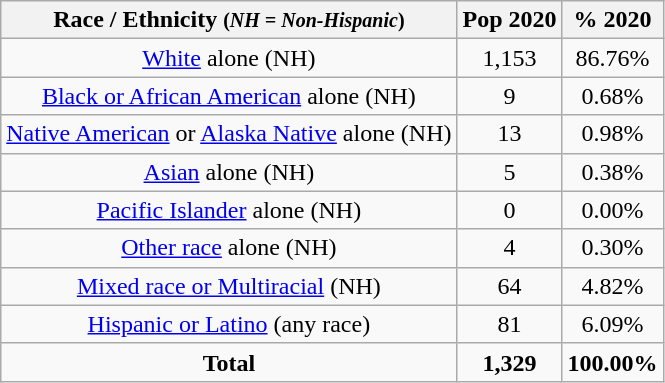<table class="wikitable" style="text-align:center;">
<tr>
<th>Race / Ethnicity <small>(<em>NH = Non-Hispanic</em>)</small></th>
<th>Pop 2020</th>
<th>% 2020</th>
</tr>
<tr>
<td><a href='#'>White</a> alone (NH)</td>
<td>1,153</td>
<td>86.76%</td>
</tr>
<tr>
<td><a href='#'>Black or African American</a> alone (NH)</td>
<td>9</td>
<td>0.68%</td>
</tr>
<tr>
<td><a href='#'>Native American</a> or <a href='#'>Alaska Native</a> alone (NH)</td>
<td>13</td>
<td>0.98%</td>
</tr>
<tr>
<td><a href='#'>Asian</a> alone (NH)</td>
<td>5</td>
<td>0.38%</td>
</tr>
<tr>
<td><a href='#'>Pacific Islander</a> alone (NH)</td>
<td>0</td>
<td>0.00%</td>
</tr>
<tr>
<td><a href='#'>Other race</a> alone (NH)</td>
<td>4</td>
<td>0.30%</td>
</tr>
<tr>
<td><a href='#'>Mixed race or Multiracial</a> (NH)</td>
<td>64</td>
<td>4.82%</td>
</tr>
<tr>
<td><a href='#'>Hispanic or Latino</a> (any race)</td>
<td>81</td>
<td>6.09%</td>
</tr>
<tr>
<td><strong>Total</strong></td>
<td><strong>1,329</strong></td>
<td><strong>100.00%</strong></td>
</tr>
</table>
